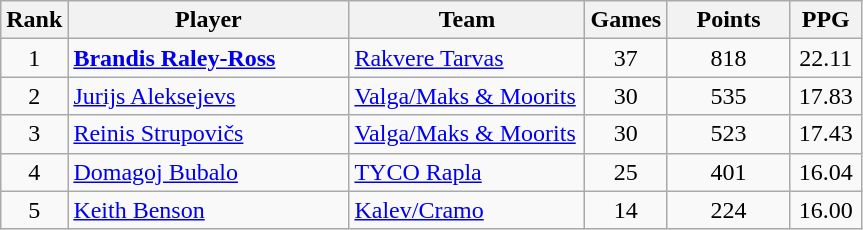<table class="wikitable sortable" style="text-align: center">
<tr>
<th>Rank</th>
<th width=180>Player</th>
<th width=150>Team</th>
<th>Games</th>
<th width=75>Points</th>
<th width=40>PPG</th>
</tr>
<tr>
<td>1</td>
<td align="left"> <strong><a href='#'>Brandis Raley-Ross</a></strong></td>
<td align="left"><a href='#'>Rakvere Tarvas</a></td>
<td>37</td>
<td>818</td>
<td>22.11</td>
</tr>
<tr>
<td>2</td>
<td align="left"> <a href='#'>Jurijs Aleksejevs</a></td>
<td align="left"><a href='#'>Valga/Maks & Moorits</a></td>
<td>30</td>
<td>535</td>
<td>17.83</td>
</tr>
<tr>
<td>3</td>
<td align="left"> <a href='#'>Reinis Strupovičs</a></td>
<td align="left"><a href='#'>Valga/Maks & Moorits</a></td>
<td>30</td>
<td>523</td>
<td>17.43</td>
</tr>
<tr>
<td>4</td>
<td align="left"> <a href='#'>Domagoj Bubalo</a></td>
<td align="left"><a href='#'>TYCO Rapla</a></td>
<td>25</td>
<td>401</td>
<td>16.04</td>
</tr>
<tr>
<td>5</td>
<td align="left"> <a href='#'>Keith Benson</a></td>
<td align="left"><a href='#'>Kalev/Cramo</a></td>
<td>14</td>
<td>224</td>
<td>16.00</td>
</tr>
</table>
